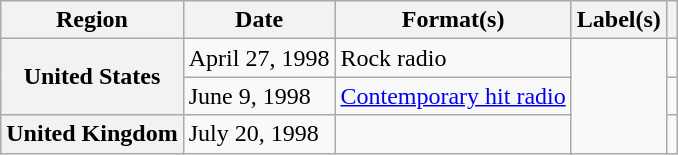<table class="wikitable plainrowheaders">
<tr>
<th scope="col">Region</th>
<th scope="col">Date</th>
<th scope="col">Format(s)</th>
<th scope="col">Label(s)</th>
<th scope="col"></th>
</tr>
<tr>
<th scope="row" rowspan="2">United States</th>
<td>April 27, 1998</td>
<td>Rock radio</td>
<td rowspan="3"></td>
<td></td>
</tr>
<tr>
<td>June 9, 1998</td>
<td><a href='#'>Contemporary hit radio</a></td>
<td></td>
</tr>
<tr>
<th scope="row">United Kingdom</th>
<td>July 20, 1998</td>
<td></td>
<td></td>
</tr>
</table>
